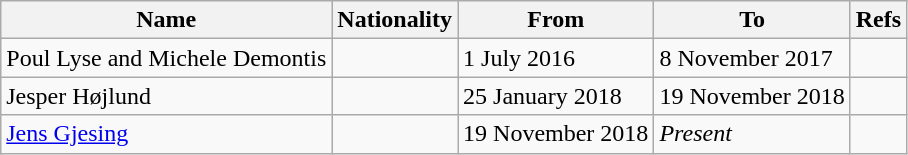<table class="wikitable plainrowheaders sortable" style="text-align:left">
<tr>
<th>Name</th>
<th>Nationality</th>
<th>From</th>
<th>To</th>
<th>Refs</th>
</tr>
<tr>
<td>Poul Lyse and Michele Demontis</td>
<td></td>
<td>1 July 2016</td>
<td>8 November 2017</td>
<td></td>
</tr>
<tr>
<td>Jesper Højlund</td>
<td></td>
<td>25 January 2018</td>
<td>19 November 2018</td>
<td></td>
</tr>
<tr>
<td><a href='#'>Jens Gjesing</a></td>
<td></td>
<td>19 November 2018</td>
<td><em>Present</em></td>
<td></td>
</tr>
</table>
